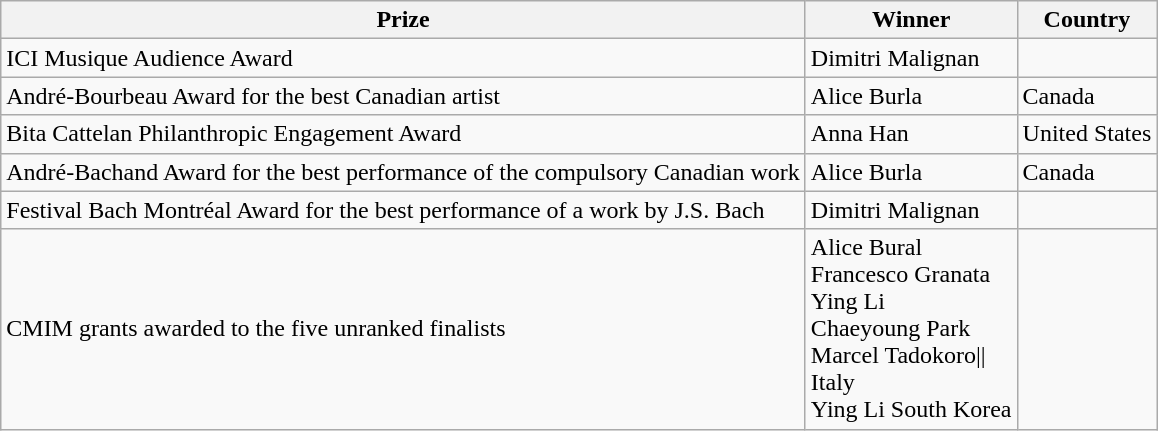<table class="wikitable">
<tr>
<th>Prize</th>
<th>Winner</th>
<th>Country</th>
</tr>
<tr>
<td>ICI Musique Audience Award</td>
<td>Dimitri Malignan</td>
<td></td>
</tr>
<tr>
<td>André-Bourbeau Award for the best Canadian artist</td>
<td>Alice Burla</td>
<td> Canada</td>
</tr>
<tr>
<td>Bita Cattelan Philanthropic Engagement Award</td>
<td>Anna Han</td>
<td> United States</td>
</tr>
<tr>
<td>André-Bachand Award for the best performance of the compulsory Canadian work</td>
<td>Alice Burla</td>
<td> Canada</td>
</tr>
<tr>
<td>Festival Bach Montréal Award for the best performance of a work by J.S. Bach</td>
<td>Dimitri Malignan</td>
<td></td>
</tr>
<tr>
<td>CMIM grants awarded to the five unranked finalists</td>
<td>Alice Bural<br>Francesco Granata<br>Ying Li<br>Chaeyoung Park<br>Marcel Tadokoro||<br> Italy<br> Ying Li
 South Korea<br></td>
</tr>
</table>
